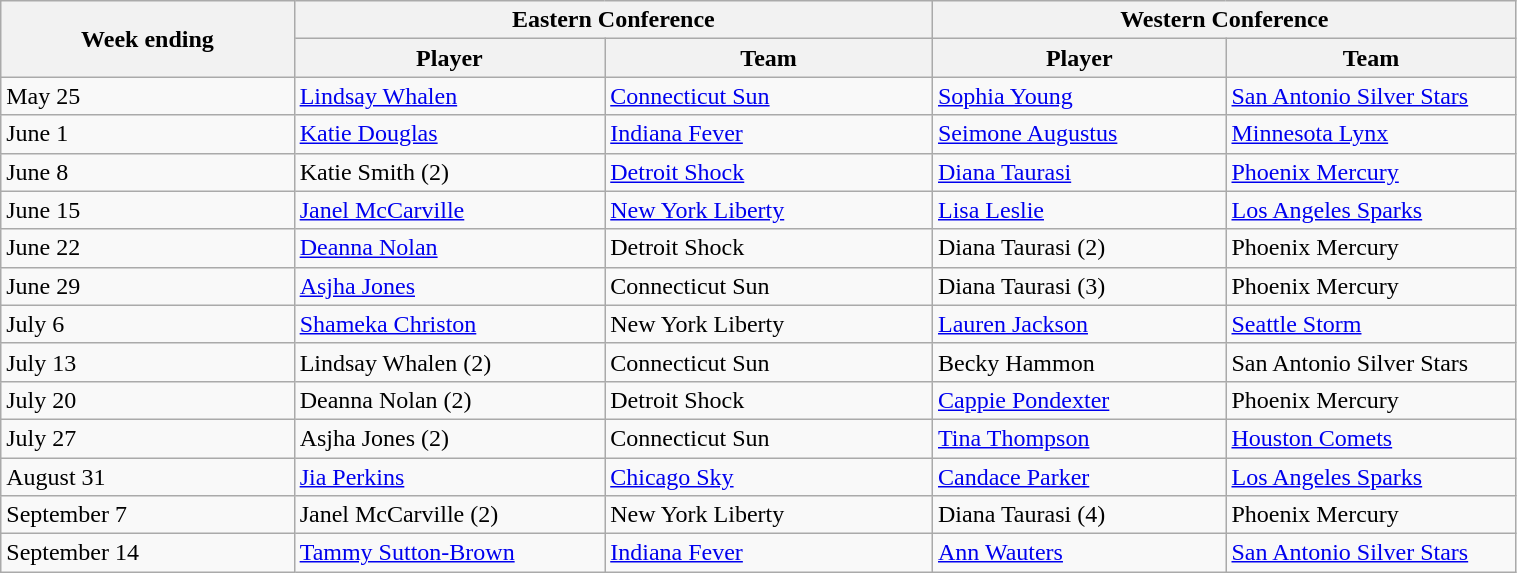<table class="wikitable" style="width: 80%">
<tr>
<th rowspan=2 width=60>Week ending</th>
<th colspan=2 width=120>Eastern Conference</th>
<th colspan=2 width=120>Western Conference</th>
</tr>
<tr>
<th width=60>Player</th>
<th width=60>Team</th>
<th width=60>Player</th>
<th width=60>Team</th>
</tr>
<tr>
<td>May 25</td>
<td><a href='#'>Lindsay Whalen</a></td>
<td><a href='#'>Connecticut Sun</a></td>
<td><a href='#'>Sophia Young</a></td>
<td><a href='#'>San Antonio Silver Stars</a></td>
</tr>
<tr>
<td>June 1</td>
<td><a href='#'>Katie Douglas</a></td>
<td><a href='#'>Indiana Fever</a></td>
<td><a href='#'>Seimone Augustus</a></td>
<td><a href='#'>Minnesota Lynx</a></td>
</tr>
<tr>
<td>June 8</td>
<td>Katie Smith (2)</td>
<td><a href='#'>Detroit Shock</a></td>
<td><a href='#'>Diana Taurasi</a></td>
<td><a href='#'>Phoenix Mercury</a></td>
</tr>
<tr>
<td>June 15</td>
<td><a href='#'>Janel McCarville</a></td>
<td><a href='#'>New York Liberty</a></td>
<td><a href='#'>Lisa Leslie</a></td>
<td><a href='#'>Los Angeles Sparks</a></td>
</tr>
<tr>
<td>June 22</td>
<td><a href='#'>Deanna Nolan</a></td>
<td>Detroit Shock</td>
<td>Diana Taurasi (2)</td>
<td>Phoenix Mercury</td>
</tr>
<tr>
<td>June 29</td>
<td><a href='#'>Asjha Jones</a></td>
<td>Connecticut Sun</td>
<td>Diana Taurasi (3)</td>
<td>Phoenix Mercury</td>
</tr>
<tr>
<td>July 6</td>
<td><a href='#'>Shameka Christon</a></td>
<td>New York Liberty</td>
<td><a href='#'>Lauren Jackson</a></td>
<td><a href='#'>Seattle Storm</a></td>
</tr>
<tr>
<td>July 13</td>
<td>Lindsay Whalen (2)</td>
<td>Connecticut Sun</td>
<td>Becky Hammon</td>
<td>San Antonio Silver Stars</td>
</tr>
<tr>
<td>July 20</td>
<td>Deanna Nolan (2)</td>
<td>Detroit Shock</td>
<td><a href='#'>Cappie Pondexter</a></td>
<td>Phoenix Mercury</td>
</tr>
<tr>
<td>July 27</td>
<td>Asjha Jones (2)</td>
<td>Connecticut Sun</td>
<td><a href='#'>Tina Thompson</a></td>
<td><a href='#'>Houston Comets</a></td>
</tr>
<tr>
<td>August 31</td>
<td><a href='#'>Jia Perkins</a></td>
<td><a href='#'>Chicago Sky</a></td>
<td><a href='#'>Candace Parker</a></td>
<td><a href='#'>Los Angeles Sparks</a></td>
</tr>
<tr>
<td>September 7</td>
<td>Janel McCarville (2)</td>
<td>New York Liberty</td>
<td>Diana Taurasi (4)</td>
<td>Phoenix Mercury</td>
</tr>
<tr>
<td>September 14</td>
<td><a href='#'>Tammy Sutton-Brown</a></td>
<td><a href='#'>Indiana Fever</a></td>
<td><a href='#'>Ann Wauters</a></td>
<td><a href='#'>San Antonio Silver Stars</a></td>
</tr>
</table>
